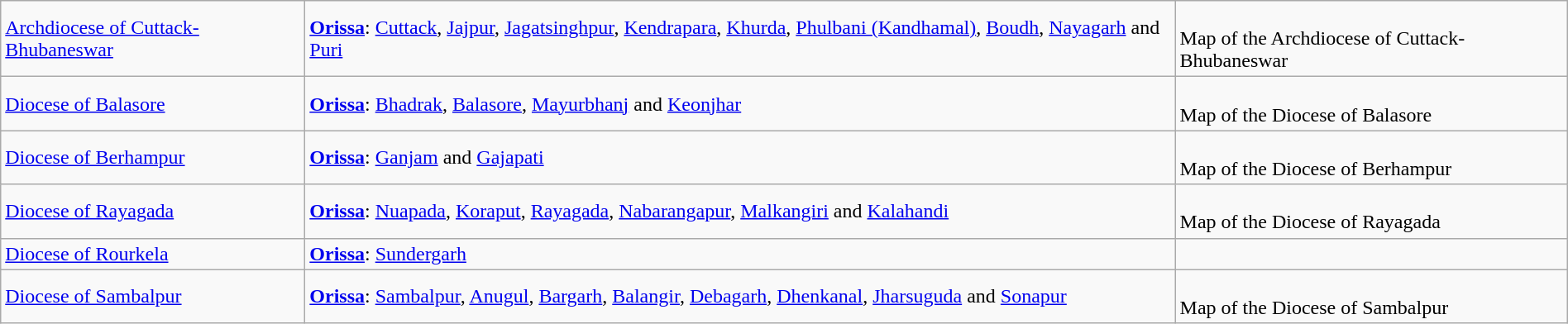<table class="wikitable" style="width:100%">
<tr>
<td><a href='#'>Archdiocese of Cuttack-Bhubaneswar</a></td>
<td><strong><a href='#'>Orissa</a></strong>: <a href='#'>Cuttack</a>, <a href='#'>Jajpur</a>, <a href='#'>Jagatsinghpur</a>, <a href='#'>Kendrapara</a>, <a href='#'>Khurda</a>, <a href='#'>Phulbani (Kandhamal)</a>, <a href='#'>Boudh</a>, <a href='#'>Nayagarh</a> and <a href='#'>Puri</a></td>
<td><br>Map of the Archdiocese of Cuttack-Bhubaneswar</td>
</tr>
<tr>
<td><a href='#'>Diocese of Balasore</a></td>
<td><strong><a href='#'>Orissa</a></strong>: <a href='#'>Bhadrak</a>, <a href='#'>Balasore</a>, <a href='#'>Mayurbhanj</a> and <a href='#'>Keonjhar</a></td>
<td><br>Map of the Diocese of Balasore</td>
</tr>
<tr>
<td><a href='#'>Diocese of Berhampur</a></td>
<td><strong><a href='#'>Orissa</a></strong>: <a href='#'>Ganjam</a> and <a href='#'>Gajapati</a></td>
<td><br>Map of the Diocese of Berhampur</td>
</tr>
<tr>
<td><a href='#'>Diocese of Rayagada</a></td>
<td><strong><a href='#'>Orissa</a></strong>: <a href='#'>Nuapada</a>, <a href='#'>Koraput</a>, <a href='#'>Rayagada</a>, <a href='#'>Nabarangapur</a>, <a href='#'>Malkangiri</a> and <a href='#'>Kalahandi</a></td>
<td><br>Map of the Diocese of Rayagada</td>
</tr>
<tr>
<td><a href='#'>Diocese of Rourkela</a></td>
<td><strong><a href='#'>Orissa</a></strong>: <a href='#'>Sundergarh</a></td>
<td></td>
</tr>
<tr>
<td><a href='#'>Diocese of Sambalpur</a></td>
<td><strong><a href='#'>Orissa</a></strong>: <a href='#'>Sambalpur</a>, <a href='#'>Anugul</a>, <a href='#'>Bargarh</a>, <a href='#'>Balangir</a>, <a href='#'>Debagarh</a>, <a href='#'>Dhenkanal</a>, <a href='#'>Jharsuguda</a> and <a href='#'>Sonapur</a></td>
<td><br>Map of the Diocese of Sambalpur</td>
</tr>
</table>
